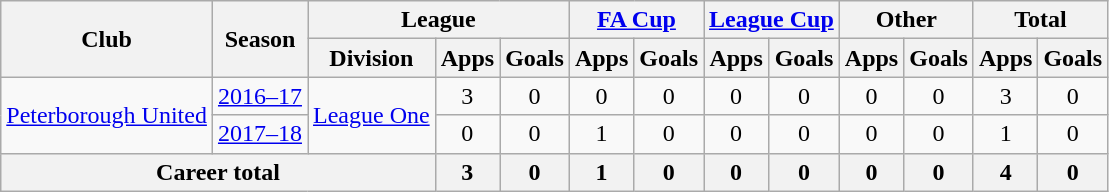<table class="wikitable" style="text-align: center">
<tr>
<th rowspan="2">Club</th>
<th rowspan="2">Season</th>
<th colspan="3">League</th>
<th colspan="2"><a href='#'>FA Cup</a></th>
<th colspan="2"><a href='#'>League Cup</a></th>
<th colspan="2">Other</th>
<th colspan="2">Total</th>
</tr>
<tr>
<th>Division</th>
<th>Apps</th>
<th>Goals</th>
<th>Apps</th>
<th>Goals</th>
<th>Apps</th>
<th>Goals</th>
<th>Apps</th>
<th>Goals</th>
<th>Apps</th>
<th>Goals</th>
</tr>
<tr>
<td rowspan="2"><a href='#'>Peterborough United</a></td>
<td><a href='#'>2016–17</a></td>
<td rowspan="2"><a href='#'>League One</a></td>
<td>3</td>
<td>0</td>
<td>0</td>
<td>0</td>
<td>0</td>
<td>0</td>
<td>0</td>
<td>0</td>
<td>3</td>
<td>0</td>
</tr>
<tr>
<td><a href='#'>2017–18</a></td>
<td>0</td>
<td>0</td>
<td>1</td>
<td>0</td>
<td>0</td>
<td>0</td>
<td>0</td>
<td>0</td>
<td>1</td>
<td>0</td>
</tr>
<tr>
<th colspan="3">Career total</th>
<th>3</th>
<th>0</th>
<th>1</th>
<th>0</th>
<th>0</th>
<th>0</th>
<th>0</th>
<th>0</th>
<th>4</th>
<th>0</th>
</tr>
</table>
